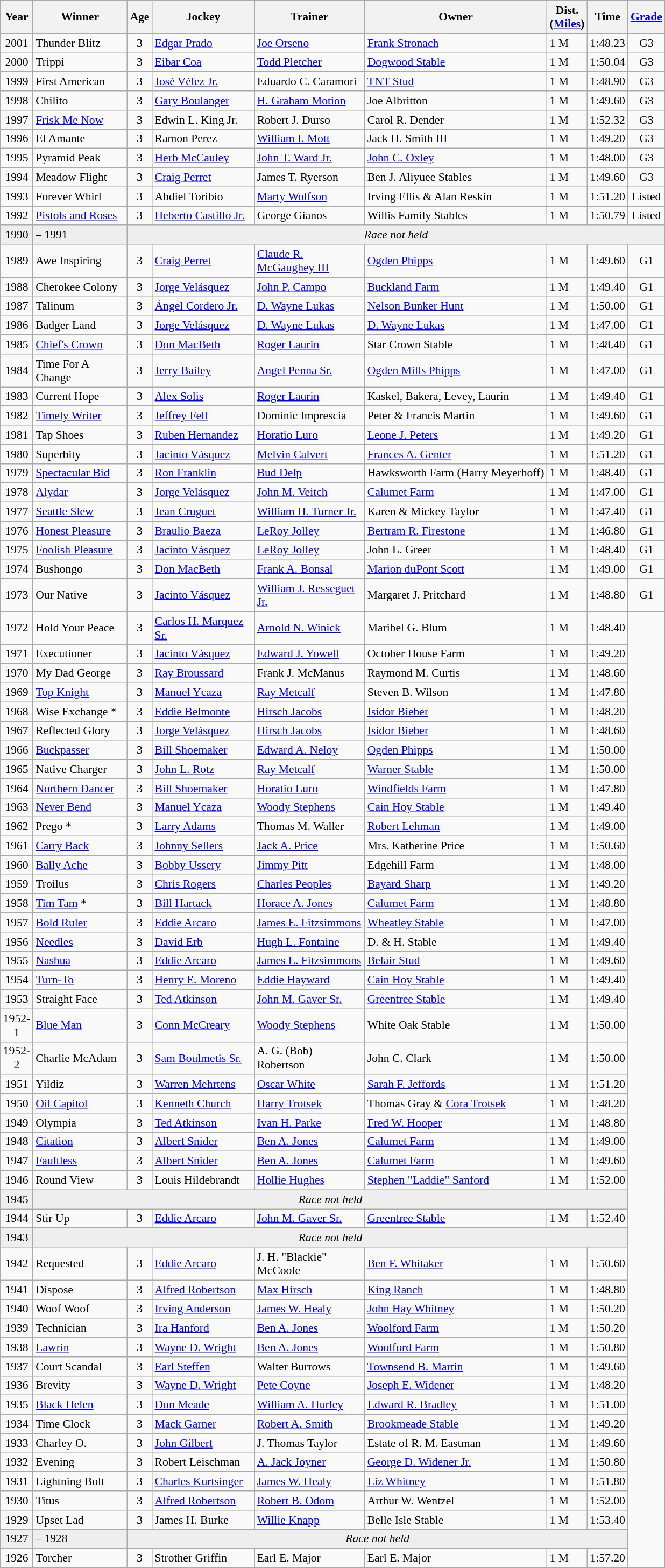<table class="wikitable sortable" style="font-size:90%">
<tr>
<th style="width:30px">Year<br></th>
<th style="width:110px">Winner<br></th>
<th style="width:20px">Age<br></th>
<th style="width:120px">Jockey<br></th>
<th style="width:130px">Trainer<br></th>
<th>Owner<br></th>
<th style="width:25px">Dist.<br> <span>(<a href='#'>Miles</a>)</span></th>
<th style="width:25px">Time<br></th>
<th style="width:25px"><a href='#'>Grade</a><br></th>
</tr>
<tr>
<td align=center>2001</td>
<td>Thunder Blitz</td>
<td align=center>3</td>
<td><a href='#'>Edgar Prado</a></td>
<td><a href='#'>Joe Orseno</a></td>
<td><a href='#'>Frank Stronach</a></td>
<td>1<span> M</span></td>
<td align=center>1:48.23</td>
<td align=center>G3</td>
</tr>
<tr>
<td align=center>2000</td>
<td>Trippi</td>
<td align=center>3</td>
<td><a href='#'>Eibar Coa</a></td>
<td><a href='#'>Todd Pletcher</a></td>
<td><a href='#'>Dogwood Stable</a></td>
<td>1<span> M</span></td>
<td align=center>1:50.04</td>
<td align=center>G3</td>
</tr>
<tr>
<td align=center>1999</td>
<td>First American</td>
<td align=center>3</td>
<td><a href='#'>José Vélez Jr.</a></td>
<td>Eduardo C. Caramori</td>
<td><a href='#'>TNT Stud</a></td>
<td>1<span> M</span></td>
<td align=center>1:48.90</td>
<td align=center>G3</td>
</tr>
<tr>
<td align=center>1998</td>
<td>Chilito</td>
<td align=center>3</td>
<td><a href='#'>Gary Boulanger</a></td>
<td><a href='#'>H. Graham Motion</a></td>
<td>Joe Albritton</td>
<td>1<span> M</span></td>
<td align=center>1:49.60</td>
<td align=center>G3</td>
</tr>
<tr>
<td align=center>1997</td>
<td><a href='#'>Frisk Me Now</a></td>
<td align=center>3</td>
<td>Edwin L. King Jr.</td>
<td>Robert J. Durso</td>
<td>Carol R. Dender</td>
<td>1<span> M</span></td>
<td align=center>1:52.32</td>
<td align=center>G3</td>
</tr>
<tr>
<td align=center>1996</td>
<td>El Amante</td>
<td align=center>3</td>
<td>Ramon Perez</td>
<td><a href='#'>William I. Mott</a></td>
<td>Jack H. Smith III</td>
<td>1<span> M</span></td>
<td align=center>1:49.20</td>
<td align=center>G3</td>
</tr>
<tr>
<td align=center>1995</td>
<td>Pyramid Peak</td>
<td align=center>3</td>
<td><a href='#'>Herb McCauley</a></td>
<td><a href='#'>John T. Ward Jr.</a></td>
<td><a href='#'>John C. Oxley</a></td>
<td>1<span> M</span></td>
<td align=center>1:48.00</td>
<td align=center>G3</td>
</tr>
<tr>
<td align=center>1994</td>
<td>Meadow Flight</td>
<td align=center>3</td>
<td><a href='#'>Craig Perret</a></td>
<td>James T. Ryerson</td>
<td>Ben J. Aliyuee Stables</td>
<td>1<span> M</span></td>
<td align=center>1:49.60</td>
<td align=center>G3</td>
</tr>
<tr>
<td align=center>1993</td>
<td>Forever Whirl</td>
<td align=center>3</td>
<td>Abdiel Toribio</td>
<td><a href='#'>Marty Wolfson</a></td>
<td>Irving Ellis & Alan Reskin</td>
<td>1<span> M</span></td>
<td align=center>1:51.20</td>
<td align=center>Listed</td>
</tr>
<tr>
<td align=center>1992</td>
<td><a href='#'>Pistols and Roses</a></td>
<td align=center>3</td>
<td><a href='#'>Heberto Castillo Jr.</a></td>
<td>George Gianos</td>
<td>Willis Family Stables</td>
<td>1<span> M</span></td>
<td align=center>1:50.79</td>
<td align=center>Listed</td>
</tr>
<tr bgcolor="#eeeeee">
<td align=center>1990</td>
<td>– 1991</td>
<td align=center  colspan=9><em>Race not held</em></td>
</tr>
<tr>
<td align=center>1989</td>
<td>Awe Inspiring</td>
<td align=center>3</td>
<td><a href='#'>Craig Perret</a></td>
<td><a href='#'>Claude R. McGaughey III</a></td>
<td><a href='#'>Ogden Phipps</a></td>
<td>1<span> M</span></td>
<td align=center>1:49.60</td>
<td align=center>G1</td>
</tr>
<tr>
<td align=center>1988</td>
<td>Cherokee Colony</td>
<td align=center>3</td>
<td><a href='#'>Jorge Velásquez</a></td>
<td><a href='#'>John P. Campo</a></td>
<td><a href='#'>Buckland Farm</a></td>
<td>1<span> M</span></td>
<td align=center>1:49.40</td>
<td align=center>G1</td>
</tr>
<tr>
<td align=center>1987</td>
<td>Talinum</td>
<td align=center>3</td>
<td><a href='#'>Ángel Cordero Jr.</a></td>
<td><a href='#'>D. Wayne Lukas</a></td>
<td><a href='#'>Nelson Bunker Hunt</a></td>
<td>1<span> M</span></td>
<td align=center>1:50.00</td>
<td align=center>G1</td>
</tr>
<tr>
<td align=center>1986</td>
<td>Badger Land</td>
<td align=center>3</td>
<td><a href='#'>Jorge Velásquez</a></td>
<td><a href='#'>D. Wayne Lukas</a></td>
<td><a href='#'>D. Wayne Lukas</a></td>
<td>1<span> M</span></td>
<td align=center>1:47.00</td>
<td align=center>G1</td>
</tr>
<tr>
<td align=center>1985</td>
<td><a href='#'>Chief's Crown</a></td>
<td align=center>3</td>
<td><a href='#'>Don MacBeth</a></td>
<td><a href='#'>Roger Laurin</a></td>
<td>Star Crown Stable</td>
<td>1<span> M</span></td>
<td align=center>1:48.40</td>
<td align=center>G1</td>
</tr>
<tr>
<td align=center>1984</td>
<td>Time For A Change</td>
<td align=center>3</td>
<td><a href='#'>Jerry Bailey</a></td>
<td><a href='#'>Angel Penna Sr.</a></td>
<td><a href='#'>Ogden Mills Phipps</a></td>
<td>1<span> M</span></td>
<td align=center>1:47.00</td>
<td align=center>G1</td>
</tr>
<tr>
<td align=center>1983</td>
<td>Current Hope</td>
<td align=center>3</td>
<td><a href='#'>Alex Solis</a></td>
<td><a href='#'>Roger Laurin</a></td>
<td>Kaskel, Bakera, Levey, Laurin</td>
<td>1<span> M</span></td>
<td align=center>1:49.40</td>
<td align=center>G1</td>
</tr>
<tr>
<td align=center>1982</td>
<td><a href='#'>Timely Writer</a></td>
<td align=center>3</td>
<td><a href='#'>Jeffrey Fell</a></td>
<td>Dominic Imprescia</td>
<td>Peter & Francis Martin</td>
<td>1<span> M</span></td>
<td align=center>1:49.60</td>
<td align=center>G1</td>
</tr>
<tr>
<td align=center>1981</td>
<td>Tap Shoes</td>
<td align=center>3</td>
<td><a href='#'>Ruben Hernandez</a></td>
<td><a href='#'>Horatio Luro</a></td>
<td><a href='#'>Leone J. Peters</a></td>
<td>1<span> M</span></td>
<td align=center>1:49.20</td>
<td align=center>G1</td>
</tr>
<tr>
<td align=center>1980</td>
<td>Superbity</td>
<td align=center>3</td>
<td><a href='#'>Jacinto Vásquez</a></td>
<td><a href='#'>Melvin Calvert</a></td>
<td><a href='#'>Frances A. Genter</a></td>
<td>1<span> M</span></td>
<td align=center>1:51.20</td>
<td align=center>G1</td>
</tr>
<tr>
<td align=center>1979</td>
<td><a href='#'>Spectacular Bid</a></td>
<td align=center>3</td>
<td><a href='#'>Ron Franklin</a></td>
<td><a href='#'>Bud Delp</a></td>
<td>Hawksworth Farm (Harry Meyerhoff)</td>
<td>1<span> M</span></td>
<td align=center>1:48.40</td>
<td align=center>G1</td>
</tr>
<tr>
<td align=center>1978</td>
<td><a href='#'>Alydar</a></td>
<td align=center>3</td>
<td><a href='#'>Jorge Velásquez</a></td>
<td><a href='#'>John M. Veitch</a></td>
<td><a href='#'>Calumet Farm</a></td>
<td>1<span> M</span></td>
<td align=center>1:47.00</td>
<td align=center>G1</td>
</tr>
<tr>
<td align=center>1977</td>
<td><a href='#'>Seattle Slew</a></td>
<td align=center>3</td>
<td><a href='#'>Jean Cruguet</a></td>
<td><a href='#'>William H. Turner Jr.</a></td>
<td>Karen & Mickey Taylor</td>
<td>1<span> M</span></td>
<td align=center>1:47.40</td>
<td align=center>G1</td>
</tr>
<tr>
<td align=center>1976</td>
<td><a href='#'>Honest Pleasure</a></td>
<td align=center>3</td>
<td><a href='#'>Braulio Baeza</a></td>
<td><a href='#'>LeRoy Jolley</a></td>
<td><a href='#'>Bertram R. Firestone</a></td>
<td>1<span> M</span></td>
<td align=center>1:46.80</td>
<td align=center>G1</td>
</tr>
<tr>
<td align=center>1975</td>
<td><a href='#'>Foolish Pleasure</a></td>
<td align=center>3</td>
<td><a href='#'>Jacinto Vásquez</a></td>
<td><a href='#'>LeRoy Jolley</a></td>
<td>John L. Greer</td>
<td>1<span> M</span></td>
<td align=center>1:48.40</td>
<td align=center>G1</td>
</tr>
<tr>
<td align=center>1974</td>
<td>Bushongo</td>
<td align=center>3</td>
<td><a href='#'>Don MacBeth</a></td>
<td><a href='#'>Frank A. Bonsal</a></td>
<td><a href='#'>Marion duPont Scott</a></td>
<td>1<span> M</span></td>
<td align=center>1:49.00</td>
<td align=center>G1</td>
</tr>
<tr>
<td align=center>1973</td>
<td>Our Native</td>
<td align=center>3</td>
<td><a href='#'>Jacinto Vásquez</a></td>
<td><a href='#'>William J. Resseguet Jr.</a></td>
<td>Margaret  J. Pritchard</td>
<td>1<span> M</span></td>
<td align=center>1:48.80</td>
<td align=center>G1</td>
</tr>
<tr>
<td align=center>1972</td>
<td>Hold Your Peace</td>
<td align=center>3</td>
<td><a href='#'>Carlos H. Marquez Sr.</a></td>
<td><a href='#'>Arnold N. Winick</a></td>
<td>Maribel G. Blum</td>
<td>1<span> M</span></td>
<td align=center>1:48.40</td>
</tr>
<tr>
<td align=center>1971</td>
<td>Executioner</td>
<td align=center>3</td>
<td><a href='#'>Jacinto Vásquez</a></td>
<td><a href='#'>Edward J. Yowell</a></td>
<td>October House Farm</td>
<td>1<span> M</span></td>
<td align=center>1:49.20</td>
</tr>
<tr>
<td align=center>1970</td>
<td>My Dad George</td>
<td align=center>3</td>
<td><a href='#'>Ray Broussard</a></td>
<td>Frank J. McManus</td>
<td>Raymond M. Curtis</td>
<td>1<span> M</span></td>
<td align=center>1:48.60</td>
</tr>
<tr>
<td align=center>1969</td>
<td><a href='#'>Top Knight</a></td>
<td align=center>3</td>
<td><a href='#'>Manuel Ycaza</a></td>
<td><a href='#'>Ray Metcalf</a></td>
<td>Steven B. Wilson</td>
<td>1<span> M</span></td>
<td align=center>1:47.80</td>
</tr>
<tr>
<td align=center>1968</td>
<td>Wise Exchange *</td>
<td align=center>3</td>
<td><a href='#'>Eddie Belmonte</a></td>
<td><a href='#'>Hirsch Jacobs</a></td>
<td><a href='#'>Isidor Bieber</a></td>
<td>1<span> M</span></td>
<td align=center>1:48.20</td>
</tr>
<tr>
<td align=center>1967</td>
<td>Reflected Glory</td>
<td align=center>3</td>
<td><a href='#'>Jorge Velásquez</a></td>
<td><a href='#'>Hirsch Jacobs</a></td>
<td><a href='#'>Isidor Bieber</a></td>
<td>1<span> M</span></td>
<td align=center>1:48.60</td>
</tr>
<tr>
<td align=center>1966</td>
<td><a href='#'>Buckpasser</a></td>
<td align=center>3</td>
<td><a href='#'>Bill Shoemaker</a></td>
<td><a href='#'>Edward A. Neloy</a></td>
<td><a href='#'>Ogden Phipps</a></td>
<td>1<span> M</span></td>
<td align=center>1:50.00</td>
</tr>
<tr>
<td align=center>1965</td>
<td>Native Charger</td>
<td align=center>3</td>
<td><a href='#'>John L. Rotz</a></td>
<td><a href='#'>Ray Metcalf</a></td>
<td><a href='#'>Warner Stable</a></td>
<td>1<span> M</span></td>
<td align=center>1:50.00</td>
</tr>
<tr>
<td align=center>1964</td>
<td><a href='#'>Northern Dancer</a></td>
<td align=center>3</td>
<td><a href='#'>Bill Shoemaker</a></td>
<td><a href='#'>Horatio Luro</a></td>
<td><a href='#'>Windfields Farm</a></td>
<td>1<span> M</span></td>
<td align=center>1:47.80</td>
</tr>
<tr>
<td align=center>1963</td>
<td><a href='#'>Never Bend</a></td>
<td align=center>3</td>
<td><a href='#'>Manuel Ycaza</a></td>
<td><a href='#'>Woody Stephens</a></td>
<td><a href='#'>Cain Hoy Stable</a></td>
<td>1<span> M</span></td>
<td align=center>1:49.40</td>
</tr>
<tr>
<td align=center>1962</td>
<td>Prego *</td>
<td align=center>3</td>
<td><a href='#'>Larry Adams</a></td>
<td>Thomas M. Waller</td>
<td><a href='#'>Robert Lehman</a></td>
<td>1<span> M</span></td>
<td align=center>1:49.00</td>
</tr>
<tr>
<td align=center>1961</td>
<td><a href='#'>Carry Back</a></td>
<td align=center>3</td>
<td><a href='#'>Johnny Sellers</a></td>
<td><a href='#'>Jack A. Price</a></td>
<td>Mrs. Katherine Price</td>
<td>1<span> M</span></td>
<td align=center>1:50.60</td>
</tr>
<tr>
<td align=center>1960</td>
<td><a href='#'>Bally Ache</a></td>
<td align=center>3</td>
<td><a href='#'>Bobby Ussery</a></td>
<td><a href='#'>Jimmy Pitt</a></td>
<td>Edgehill Farm</td>
<td>1<span> M</span></td>
<td align=center>1:48.00</td>
</tr>
<tr>
<td align=center>1959</td>
<td>Troilus</td>
<td align=center>3</td>
<td><a href='#'>Chris Rogers</a></td>
<td><a href='#'>Charles Peoples</a></td>
<td><a href='#'>Bayard Sharp</a></td>
<td>1<span> M</span></td>
<td align=center>1:49.20</td>
</tr>
<tr>
<td align=center>1958</td>
<td><a href='#'>Tim Tam</a> *</td>
<td align=center>3</td>
<td><a href='#'>Bill Hartack</a></td>
<td><a href='#'>Horace A. Jones</a></td>
<td><a href='#'>Calumet Farm</a></td>
<td>1<span> M</span></td>
<td align=center>1:48.80</td>
</tr>
<tr>
<td align=center>1957</td>
<td><a href='#'>Bold Ruler</a></td>
<td align=center>3</td>
<td><a href='#'>Eddie Arcaro</a></td>
<td><a href='#'>James E. Fitzsimmons</a></td>
<td><a href='#'>Wheatley Stable</a></td>
<td>1<span> M</span></td>
<td align=center>1:47.00</td>
</tr>
<tr>
<td align=center>1956</td>
<td><a href='#'>Needles</a></td>
<td align=center>3</td>
<td><a href='#'>David Erb</a></td>
<td><a href='#'>Hugh L. Fontaine</a></td>
<td>D. & H.  Stable</td>
<td>1<span> M</span></td>
<td align=center>1:49.40</td>
</tr>
<tr>
<td align=center>1955</td>
<td><a href='#'>Nashua</a></td>
<td align=center>3</td>
<td><a href='#'>Eddie Arcaro</a></td>
<td><a href='#'>James E. Fitzsimmons</a></td>
<td><a href='#'>Belair Stud</a></td>
<td>1<span> M</span></td>
<td align=center>1:49.60</td>
</tr>
<tr>
<td align=center>1954</td>
<td><a href='#'>Turn-To</a></td>
<td align=center>3</td>
<td><a href='#'>Henry E. Moreno</a></td>
<td><a href='#'>Eddie Hayward</a></td>
<td><a href='#'>Cain Hoy Stable</a></td>
<td>1<span> M</span></td>
<td align=center>1:49.40</td>
</tr>
<tr>
<td align=center>1953</td>
<td>Straight Face</td>
<td align=center>3</td>
<td><a href='#'>Ted Atkinson</a></td>
<td><a href='#'>John M. Gaver Sr.</a></td>
<td><a href='#'>Greentree Stable</a></td>
<td>1<span> M</span></td>
<td align=center>1:49.40</td>
</tr>
<tr>
<td align=center>1952-1</td>
<td><a href='#'>Blue Man</a></td>
<td align=center>3</td>
<td><a href='#'>Conn McCreary</a></td>
<td><a href='#'>Woody Stephens</a></td>
<td>White Oak Stable</td>
<td>1<span> M</span></td>
<td align=center>1:50.00</td>
</tr>
<tr>
<td align=center>1952-2</td>
<td>Charlie McAdam</td>
<td align=center>3</td>
<td><a href='#'>Sam Boulmetis Sr.</a></td>
<td>A. G. (Bob) Robertson</td>
<td>John C. Clark</td>
<td>1<span> M</span></td>
<td align=center>1:50.00</td>
</tr>
<tr>
<td align=center>1951</td>
<td>Yildiz</td>
<td align=center>3</td>
<td><a href='#'>Warren Mehrtens</a></td>
<td><a href='#'>Oscar White</a></td>
<td><a href='#'>Sarah F. Jeffords</a></td>
<td>1<span> M</span></td>
<td align=center>1:51.20</td>
</tr>
<tr>
<td align=center>1950</td>
<td><a href='#'>Oil Capitol</a></td>
<td align=center>3</td>
<td><a href='#'>Kenneth Church</a></td>
<td><a href='#'>Harry Trotsek</a></td>
<td>Thomas Gray & <a href='#'>Cora Trotsek</a></td>
<td>1<span> M</span></td>
<td align=center>1:48.20</td>
</tr>
<tr>
<td align=center>1949</td>
<td>Olympia</td>
<td align=center>3</td>
<td><a href='#'>Ted Atkinson</a></td>
<td><a href='#'>Ivan H. Parke</a></td>
<td><a href='#'>Fred W. Hooper</a></td>
<td>1<span> M</span></td>
<td align=center>1:48.80</td>
</tr>
<tr>
<td align=center>1948</td>
<td><a href='#'>Citation</a></td>
<td align=center>3</td>
<td><a href='#'>Albert Snider</a></td>
<td><a href='#'>Ben A. Jones</a></td>
<td><a href='#'>Calumet Farm</a></td>
<td>1<span> M</span></td>
<td align=center>1:49.00</td>
</tr>
<tr>
<td align=center>1947</td>
<td><a href='#'>Faultless</a></td>
<td align=center>3</td>
<td><a href='#'>Albert Snider</a></td>
<td><a href='#'>Ben A. Jones</a></td>
<td><a href='#'>Calumet Farm</a></td>
<td>1<span> M</span></td>
<td align=center>1:49.60</td>
</tr>
<tr>
<td align=center>1946</td>
<td>Round View</td>
<td align=center>3</td>
<td>Louis Hildebrandt</td>
<td><a href='#'>Hollie Hughes</a></td>
<td><a href='#'>Stephen "Laddie" Sanford</a></td>
<td>1<span> M</span></td>
<td align=center>1:52.00</td>
</tr>
<tr bgcolor="#eeeeee">
<td align=center>1945</td>
<td align=center  colspan=7><em>Race not held</em></td>
</tr>
<tr>
<td align=center>1944</td>
<td>Stir Up</td>
<td align=center>3</td>
<td><a href='#'>Eddie Arcaro</a></td>
<td><a href='#'>John M. Gaver Sr.</a></td>
<td><a href='#'>Greentree Stable</a></td>
<td>1<span> M</span></td>
<td align=center>1:52.40</td>
</tr>
<tr bgcolor="#eeeeee">
<td align=center>1943</td>
<td align=center  colspan=7><em>Race not held</em></td>
</tr>
<tr>
<td align=center>1942</td>
<td>Requested</td>
<td align=center>3</td>
<td><a href='#'>Eddie Arcaro</a></td>
<td>J. H. "Blackie" McCoole</td>
<td><a href='#'>Ben F. Whitaker</a></td>
<td>1<span> M</span></td>
<td align=center>1:50.60</td>
</tr>
<tr>
<td align=center>1941</td>
<td>Dispose</td>
<td align=center>3</td>
<td><a href='#'>Alfred Robertson</a></td>
<td><a href='#'>Max Hirsch</a></td>
<td><a href='#'>King Ranch</a></td>
<td>1<span> M</span></td>
<td align=center>1:48.80</td>
</tr>
<tr>
<td align=center>1940</td>
<td>Woof Woof</td>
<td align=center>3</td>
<td><a href='#'>Irving Anderson</a></td>
<td><a href='#'>James W. Healy</a></td>
<td><a href='#'>John Hay Whitney</a></td>
<td>1<span> M</span></td>
<td align=center>1:50.20</td>
</tr>
<tr>
<td align=center>1939</td>
<td>Technician</td>
<td align=center>3</td>
<td><a href='#'>Ira Hanford</a></td>
<td><a href='#'>Ben A. Jones</a></td>
<td><a href='#'>Woolford Farm</a></td>
<td>1<span> M</span></td>
<td align=center>1:50.20</td>
</tr>
<tr>
<td align=center>1938</td>
<td><a href='#'>Lawrin</a></td>
<td align=center>3</td>
<td><a href='#'>Wayne D. Wright</a></td>
<td><a href='#'>Ben A. Jones</a></td>
<td><a href='#'>Woolford Farm</a></td>
<td>1<span> M</span></td>
<td align=center>1:50.80</td>
</tr>
<tr>
<td align=center>1937</td>
<td>Court Scandal</td>
<td align=center>3</td>
<td><a href='#'>Earl Steffen</a></td>
<td>Walter Burrows</td>
<td><a href='#'>Townsend B. Martin</a></td>
<td>1<span> M</span></td>
<td align=center>1:49.60</td>
</tr>
<tr>
<td align=center>1936</td>
<td>Brevity</td>
<td align=center>3</td>
<td><a href='#'>Wayne D. Wright</a></td>
<td><a href='#'>Pete Coyne</a></td>
<td><a href='#'>Joseph E. Widener</a></td>
<td>1<span> M</span></td>
<td align=center>1:48.20</td>
</tr>
<tr>
<td align=center>1935</td>
<td><a href='#'>Black Helen</a></td>
<td align=center>3</td>
<td><a href='#'>Don Meade</a></td>
<td><a href='#'>William A. Hurley</a></td>
<td><a href='#'>Edward R. Bradley</a></td>
<td>1<span> M</span></td>
<td align=center>1:51.00</td>
</tr>
<tr>
<td align=center>1934</td>
<td>Time Clock</td>
<td align=center>3</td>
<td><a href='#'>Mack Garner</a></td>
<td><a href='#'>Robert A. Smith</a></td>
<td><a href='#'>Brookmeade Stable</a></td>
<td>1<span> M</span></td>
<td align=center>1:49.20</td>
</tr>
<tr>
<td align=center>1933</td>
<td>Charley O.</td>
<td align=center>3</td>
<td><a href='#'>John Gilbert</a></td>
<td>J. Thomas Taylor</td>
<td>Estate of R. M. Eastman</td>
<td>1<span> M</span></td>
<td align=center>1:49.60</td>
</tr>
<tr>
<td align=center>1932</td>
<td>Evening</td>
<td align=center>3</td>
<td>Robert Leischman</td>
<td><a href='#'>A. Jack Joyner</a></td>
<td><a href='#'>George D. Widener Jr.</a></td>
<td>1<span> M</span></td>
<td align=center>1:50.80</td>
</tr>
<tr>
<td align=center>1931</td>
<td>Lightning Bolt</td>
<td align=center>3</td>
<td><a href='#'>Charles Kurtsinger</a></td>
<td><a href='#'>James W. Healy</a></td>
<td><a href='#'>Liz Whitney</a></td>
<td>1<span> M</span></td>
<td align=center>1:51.80</td>
</tr>
<tr>
<td align=center>1930</td>
<td>Titus</td>
<td align=center>3</td>
<td><a href='#'>Alfred Robertson</a></td>
<td><a href='#'>Robert B. Odom</a></td>
<td>Arthur W. Wentzel</td>
<td>1<span> M</span></td>
<td align=center>1:52.00</td>
</tr>
<tr>
<td align=center>1929</td>
<td>Upset Lad</td>
<td align=center>3</td>
<td>James H. Burke</td>
<td><a href='#'>Willie Knapp</a></td>
<td>Belle Isle Stable</td>
<td>1<span> M</span></td>
<td align=center>1:53.40</td>
</tr>
<tr bgcolor="#eeeeee">
<td align=center>1927</td>
<td>– 1928</td>
<td align=center  colspan=6><em>Race not held</em></td>
</tr>
<tr>
<td align=center>1926</td>
<td>Torcher</td>
<td align=center>3</td>
<td>Strother Griffin</td>
<td>Earl E. Major</td>
<td>Earl E. Major</td>
<td>1<span> M</span></td>
<td align=center>1:57.20</td>
</tr>
<tr>
</tr>
</table>
